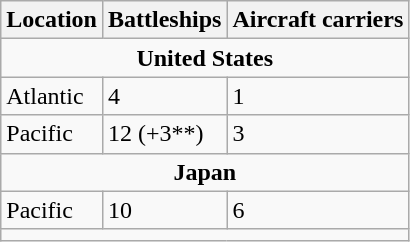<table Class = "wikitable">
<tr>
<th>Location</th>
<th>Battleships</th>
<th>Aircraft carriers</th>
</tr>
<tr>
<td colspan = 3 style="text-align: center;"> <strong>United States</strong> </td>
</tr>
<tr>
<td>Atlantic</td>
<td>4</td>
<td>1</td>
</tr>
<tr>
<td>Pacific</td>
<td>12 (+3**)</td>
<td>3</td>
</tr>
<tr>
<td colspan = 3 style="text-align: center;"> <strong>Japan</strong> </td>
</tr>
<tr>
<td>Pacific</td>
<td>10</td>
<td>6</td>
</tr>
<tr>
<td colspan = 3></td>
</tr>
</table>
